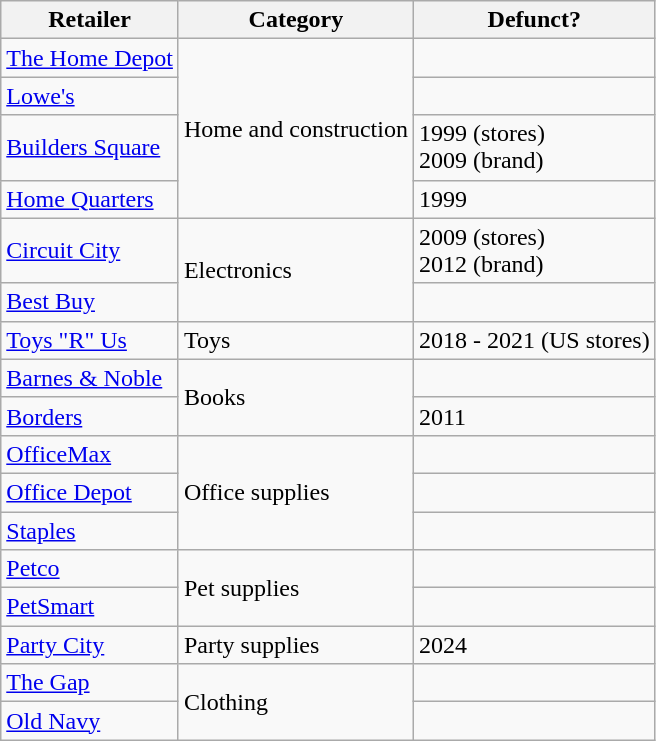<table class="wikitable">
<tr>
<th>Retailer</th>
<th>Category</th>
<th>Defunct?</th>
</tr>
<tr>
<td><a href='#'>The Home Depot</a></td>
<td rowspan="4">Home and construction</td>
<td></td>
</tr>
<tr>
<td><a href='#'>Lowe's</a></td>
<td></td>
</tr>
<tr>
<td><a href='#'>Builders Square</a></td>
<td>1999 (stores)<br>2009 (brand)</td>
</tr>
<tr>
<td><a href='#'>Home Quarters</a></td>
<td>1999</td>
</tr>
<tr>
<td><a href='#'>Circuit City</a></td>
<td rowspan="2">Electronics</td>
<td>2009 (stores)<br>2012 (brand)</td>
</tr>
<tr>
<td><a href='#'>Best Buy</a></td>
<td></td>
</tr>
<tr>
<td><a href='#'>Toys "R" Us</a></td>
<td>Toys</td>
<td>2018 - 2021 (US stores)</td>
</tr>
<tr>
<td><a href='#'>Barnes & Noble</a></td>
<td rowspan="2">Books</td>
<td></td>
</tr>
<tr>
<td><a href='#'>Borders</a></td>
<td>2011</td>
</tr>
<tr>
<td><a href='#'>OfficeMax</a></td>
<td rowspan="3">Office supplies</td>
<td></td>
</tr>
<tr>
<td><a href='#'>Office Depot</a></td>
<td></td>
</tr>
<tr>
<td><a href='#'>Staples</a></td>
<td></td>
</tr>
<tr>
<td><a href='#'>Petco</a></td>
<td rowspan="2">Pet supplies</td>
<td></td>
</tr>
<tr>
<td><a href='#'>PetSmart</a></td>
<td></td>
</tr>
<tr>
<td><a href='#'>Party City</a></td>
<td>Party supplies</td>
<td>2024</td>
</tr>
<tr>
<td><a href='#'>The Gap</a></td>
<td rowspan="2">Clothing</td>
<td></td>
</tr>
<tr>
<td><a href='#'>Old Navy</a></td>
<td></td>
</tr>
</table>
